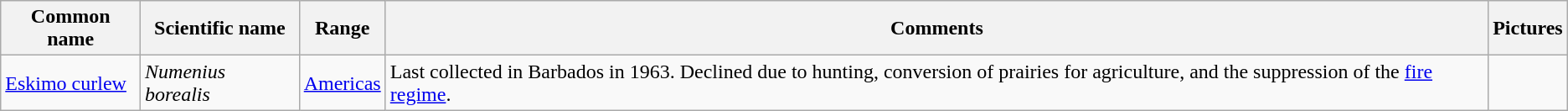<table class="wikitable sortable">
<tr>
<th>Common name</th>
<th>Scientific name</th>
<th>Range</th>
<th class="unsortable">Comments</th>
<th class="unsortable">Pictures</th>
</tr>
<tr>
<td><a href='#'>Eskimo curlew</a></td>
<td><em>Numenius borealis</em></td>
<td><a href='#'>Americas</a></td>
<td>Last collected in Barbados in 1963. Declined due to hunting, conversion of prairies for agriculture, and the suppression of the <a href='#'>fire regime</a>.</td>
<td></td>
</tr>
</table>
